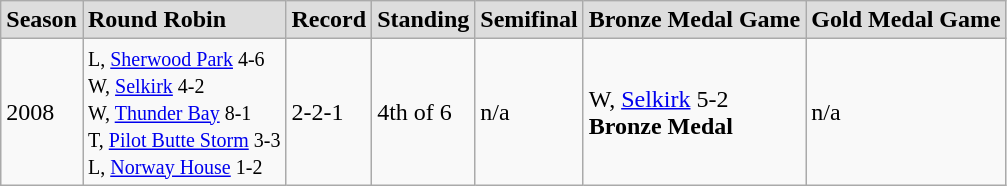<table class="wikitable">
<tr style="font-weight:bold; background-color:#dddddd;" |>
<td>Season</td>
<td>Round Robin</td>
<td>Record</td>
<td>Standing</td>
<td>Semifinal</td>
<td>Bronze Medal Game</td>
<td>Gold Medal Game</td>
</tr>
<tr>
<td>2008</td>
<td><small>L, <a href='#'>Sherwood Park</a> 4-6<br>W, <a href='#'>Selkirk</a> 4-2<br>W, <a href='#'>Thunder Bay</a> 8-1<br>T, <a href='#'>Pilot Butte Storm</a> 3-3<br>L, <a href='#'>Norway House</a> 1-2</small></td>
<td>2-2-1</td>
<td>4th of 6</td>
<td>n/a</td>
<td>W, <a href='#'>Selkirk</a> 5-2<br><strong>Bronze Medal</strong></td>
<td>n/a</td>
</tr>
</table>
